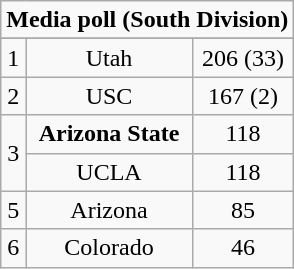<table class="wikitable" style="display: inline-table;">
<tr>
<td align="center" Colspan="3"><strong>Media poll (South Division)</strong></td>
</tr>
<tr align="center">
</tr>
<tr align="center">
<td>1</td>
<td>Utah</td>
<td>206 (33)</td>
</tr>
<tr align="center">
<td>2</td>
<td>USC</td>
<td>167 (2)</td>
</tr>
<tr align="center">
<td rowspan="2">3</td>
<td><strong>Arizona State</strong></td>
<td>118</td>
</tr>
<tr align="center">
<td>UCLA</td>
<td>118</td>
</tr>
<tr align="center">
<td>5</td>
<td>Arizona</td>
<td>85</td>
</tr>
<tr align="center">
<td>6</td>
<td>Colorado</td>
<td>46</td>
</tr>
</table>
